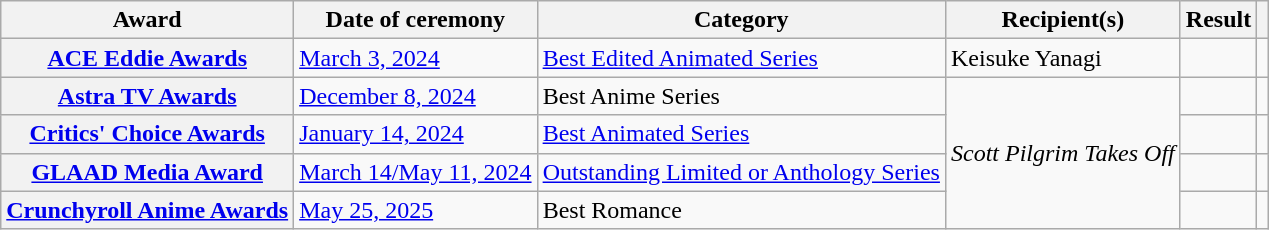<table class="wikitable plainrowheaders sortable">
<tr>
<th scope="col">Award</th>
<th scope="col">Date of ceremony</th>
<th scope="col">Category</th>
<th scope="col">Recipient(s)</th>
<th scope="col">Result</th>
<th scope="col" class="unsortable"></th>
</tr>
<tr>
<th scope=row><a href='#'>ACE Eddie Awards</a></th>
<td><a href='#'>March 3, 2024</a></td>
<td><a href='#'>Best Edited Animated Series</a></td>
<td>Keisuke Yanagi </td>
<td></td>
<td align=center></td>
</tr>
<tr>
<th scope=row><a href='#'>Astra TV Awards</a></th>
<td><a href='#'>December 8, 2024</a></td>
<td>Best Anime Series</td>
<td rowspan=4><em>Scott Pilgrim Takes Off</em></td>
<td></td>
<td align=center></td>
</tr>
<tr>
<th scope=row><a href='#'>Critics' Choice Awards</a></th>
<td><a href='#'>January 14, 2024</a></td>
<td><a href='#'>Best Animated Series</a></td>
<td></td>
<td align=center></td>
</tr>
<tr>
<th scope=row><a href='#'>GLAAD Media Award</a></th>
<td><a href='#'>March 14/May 11, 2024</a></td>
<td><a href='#'>Outstanding Limited or Anthology Series</a></td>
<td></td>
<td align=center></td>
</tr>
<tr>
<th scope=row><a href='#'>Crunchyroll Anime Awards</a></th>
<td><a href='#'>May 25, 2025</a></td>
<td>Best Romance</td>
<td></td>
<td align=center></td>
</tr>
</table>
